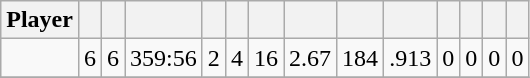<table class="wikitable sortable" style="text-align:center;">
<tr>
<th>Player</th>
<th></th>
<th></th>
<th></th>
<th></th>
<th></th>
<th></th>
<th></th>
<th></th>
<th></th>
<th></th>
<th></th>
<th></th>
<th></th>
</tr>
<tr>
<td></td>
<td>6</td>
<td>6</td>
<td>359:56</td>
<td>2</td>
<td>4</td>
<td>16</td>
<td>2.67</td>
<td>184</td>
<td>.913</td>
<td>0</td>
<td>0</td>
<td>0</td>
<td>0</td>
</tr>
<tr>
</tr>
</table>
